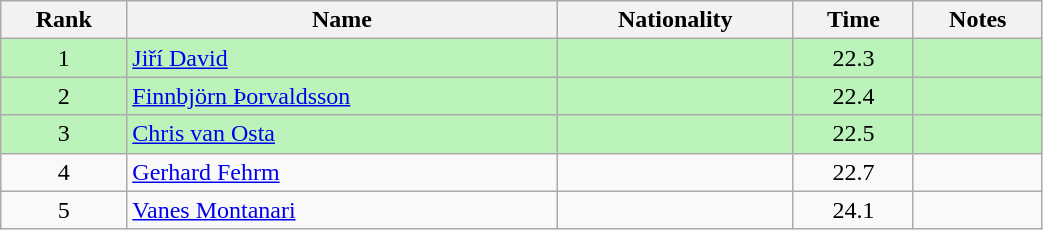<table class="wikitable sortable" style="text-align:center;width: 55%">
<tr>
<th>Rank</th>
<th>Name</th>
<th>Nationality</th>
<th>Time</th>
<th>Notes</th>
</tr>
<tr bgcolor=bbf3bb>
<td>1</td>
<td align=left><a href='#'>Jiří David</a></td>
<td align=left></td>
<td>22.3</td>
<td></td>
</tr>
<tr bgcolor=bbf3bb>
<td>2</td>
<td align=left><a href='#'>Finnbjörn Þorvaldsson</a></td>
<td align=left></td>
<td>22.4</td>
<td></td>
</tr>
<tr bgcolor=bbf3bb>
<td>3</td>
<td align=left><a href='#'>Chris van Osta</a></td>
<td align=left></td>
<td>22.5</td>
<td></td>
</tr>
<tr>
<td>4</td>
<td align=left><a href='#'>Gerhard Fehrm</a></td>
<td align=left></td>
<td>22.7</td>
<td></td>
</tr>
<tr>
<td>5</td>
<td align=left><a href='#'>Vanes Montanari</a></td>
<td align=left></td>
<td>24.1</td>
<td></td>
</tr>
</table>
